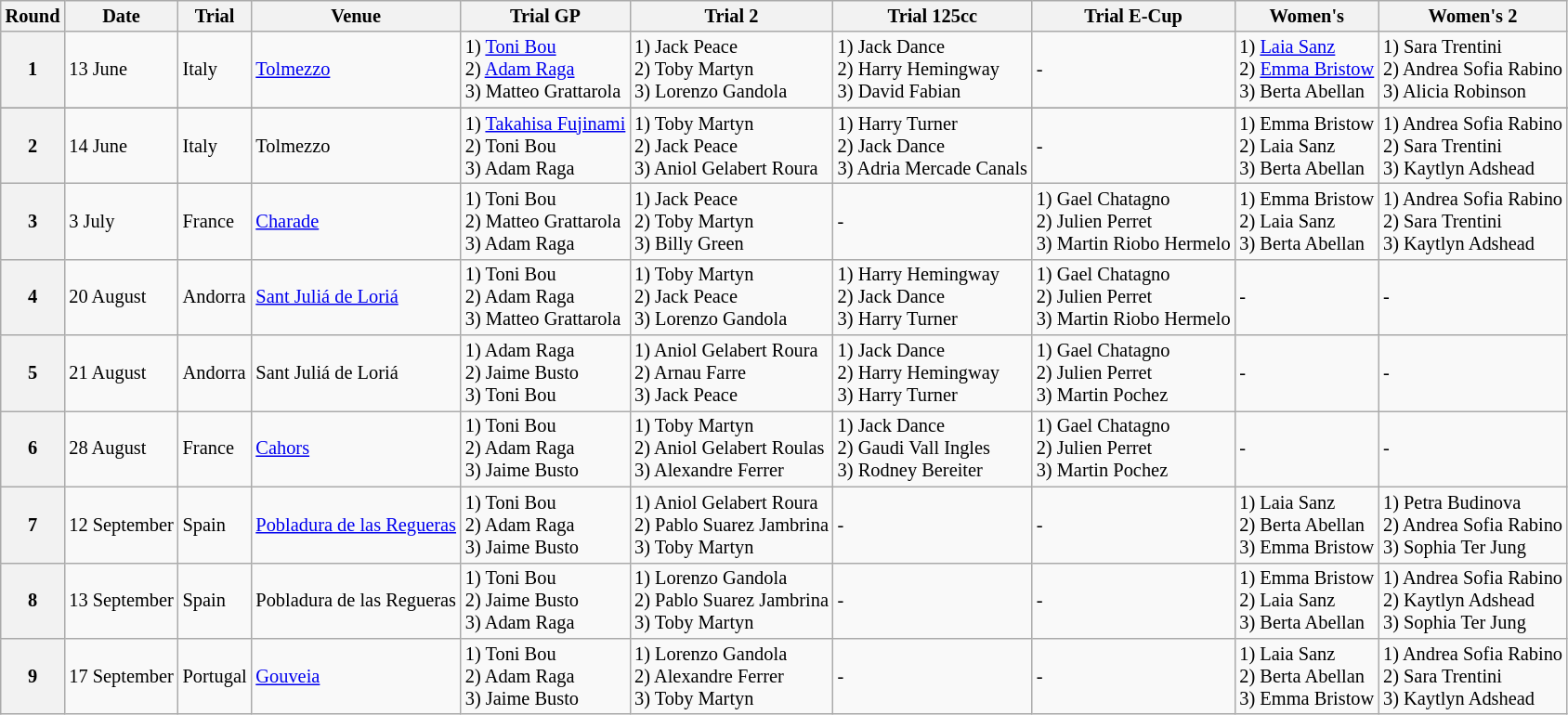<table class="wikitable" style="font-size: 85%;">
<tr>
<th>Round</th>
<th>Date</th>
<th>Trial</th>
<th>Venue</th>
<th>Trial GP</th>
<th>Trial 2</th>
<th>Trial 125cc</th>
<th>Trial E-Cup</th>
<th>Women's</th>
<th>Women's 2</th>
</tr>
<tr>
<th>1</th>
<td>13 June</td>
<td> Italy</td>
<td><a href='#'>Tolmezzo</a></td>
<td>1) <a href='#'>Toni Bou</a> <br>2) <a href='#'>Adam Raga</a> <br>3) Matteo Grattarola</td>
<td>1) Jack Peace <br>2) Toby Martyn <br>3) Lorenzo Gandola</td>
<td>1) Jack Dance <br>2) Harry Hemingway <br>3) David Fabian</td>
<td>-</td>
<td>1) <a href='#'>Laia Sanz</a> <br>2) <a href='#'>Emma Bristow</a> <br>3) Berta Abellan</td>
<td>1) Sara Trentini <br>2) Andrea Sofia Rabino <br>3) Alicia Robinson</td>
</tr>
<tr>
</tr>
<tr>
<th>2</th>
<td>14 June</td>
<td> Italy</td>
<td>Tolmezzo</td>
<td>1) <a href='#'>Takahisa Fujinami</a> <br>2) Toni Bou <br>3) Adam Raga</td>
<td>1) Toby Martyn <br>2) Jack Peace <br>3) Aniol Gelabert Roura</td>
<td>1) Harry Turner <br>2) Jack Dance <br>3) Adria Mercade Canals</td>
<td>-</td>
<td>1) Emma Bristow <br>2) Laia Sanz <br>3) Berta Abellan</td>
<td>1) Andrea Sofia Rabino <br>2) Sara Trentini <br>3) Kaytlyn Adshead</td>
</tr>
<tr>
<th>3</th>
<td>3 July</td>
<td> France</td>
<td><a href='#'>Charade</a></td>
<td>1) Toni Bou <br>2) Matteo Grattarola <br>3) Adam Raga</td>
<td>1) Jack Peace <br>2) Toby Martyn <br>3) Billy Green</td>
<td>-</td>
<td>1) Gael Chatagno <br>2) Julien Perret <br>3) Martin Riobo Hermelo</td>
<td>1) Emma Bristow <br>2) Laia Sanz <br>3) Berta Abellan</td>
<td>1) Andrea Sofia Rabino <br>2) Sara Trentini <br>3) Kaytlyn Adshead</td>
</tr>
<tr>
<th>4</th>
<td>20 August</td>
<td> Andorra</td>
<td><a href='#'>Sant Juliá de Loriá</a></td>
<td>1) Toni Bou <br>2) Adam Raga <br>3) Matteo Grattarola</td>
<td>1) Toby Martyn <br>2) Jack Peace <br>3) Lorenzo Gandola</td>
<td>1) Harry Hemingway <br>2) Jack Dance <br>3) Harry Turner</td>
<td>1) Gael Chatagno <br>2) Julien Perret <br>3) Martin Riobo Hermelo</td>
<td>-</td>
<td>-</td>
</tr>
<tr>
<th>5</th>
<td>21 August</td>
<td> Andorra</td>
<td>Sant Juliá de Loriá</td>
<td>1) Adam Raga <br>2) Jaime Busto <br>3) Toni Bou</td>
<td>1) Aniol Gelabert Roura <br>2) Arnau Farre <br>3) Jack Peace</td>
<td>1) Jack Dance <br>2) Harry Hemingway <br>3) Harry Turner</td>
<td>1) Gael Chatagno <br>2) Julien Perret <br>3) Martin Pochez</td>
<td>-</td>
<td>-</td>
</tr>
<tr>
<th>6</th>
<td>28 August</td>
<td> France</td>
<td><a href='#'>Cahors</a></td>
<td>1) Toni Bou <br>2) Adam Raga <br>3) Jaime Busto</td>
<td>1) Toby Martyn <br>2) Aniol Gelabert Roulas <br>3) Alexandre Ferrer</td>
<td>1) Jack Dance <br>2) Gaudi Vall Ingles <br>3) Rodney Bereiter</td>
<td>1) Gael Chatagno <br>2) Julien Perret <br>3) Martin Pochez</td>
<td>-</td>
<td>-</td>
</tr>
<tr>
<th>7</th>
<td>12 September</td>
<td> Spain</td>
<td><a href='#'>Pobladura de las Regueras</a></td>
<td>1) Toni Bou <br>2) Adam Raga <br>3) Jaime Busto</td>
<td>1) Aniol Gelabert Roura <br>2) Pablo Suarez Jambrina <br>3) Toby Martyn</td>
<td>-</td>
<td>-</td>
<td>1) Laia Sanz <br>2) Berta Abellan <br>3) Emma Bristow</td>
<td>1) Petra Budinova <br>2) Andrea Sofia Rabino <br>3) Sophia Ter Jung</td>
</tr>
<tr>
<th>8</th>
<td>13 September</td>
<td> Spain</td>
<td>Pobladura de las Regueras</td>
<td>1) Toni Bou <br>2) Jaime Busto <br>3) Adam Raga</td>
<td>1) Lorenzo Gandola <br>2) Pablo Suarez Jambrina <br>3) Toby Martyn</td>
<td>-</td>
<td>-</td>
<td>1) Emma Bristow <br>2) Laia Sanz <br>3) Berta Abellan</td>
<td>1) Andrea Sofia Rabino <br>2) Kaytlyn Adshead <br>3) Sophia Ter Jung</td>
</tr>
<tr>
<th>9</th>
<td>17 September</td>
<td> Portugal</td>
<td><a href='#'>Gouveia</a></td>
<td>1) Toni Bou <br>2) Adam Raga <br>3) Jaime Busto</td>
<td>1) Lorenzo Gandola <br>2) Alexandre Ferrer <br>3) Toby Martyn</td>
<td>-</td>
<td>-</td>
<td>1) Laia Sanz <br>2) Berta Abellan <br>3) Emma Bristow</td>
<td>1) Andrea Sofia Rabino <br>2) Sara Trentini <br>3) Kaytlyn Adshead</td>
</tr>
</table>
